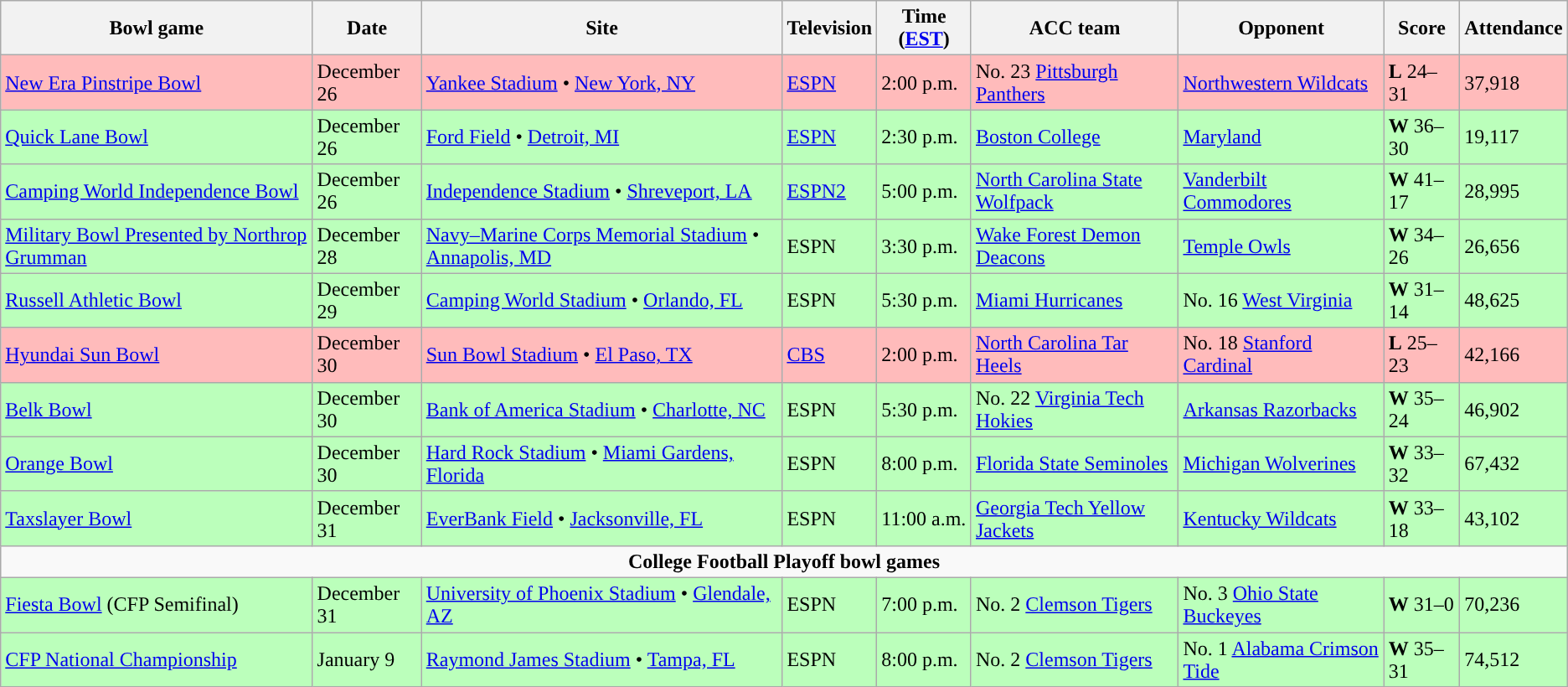<table class="wikitable">
<tr>
<th>Bowl game</th>
<th>Date</th>
<th>Site</th>
<th>Television</th>
<th>Time (<a href='#'>EST</a>)</th>
<th>ACC team</th>
<th>Opponent</th>
<th>Score</th>
<th>Attendance</th>
</tr>
<tr style="background:#fbb;">
<td><a href='#'>New Era Pinstripe Bowl</a></td>
<td>December 26</td>
<td><a href='#'>Yankee Stadium</a> • <a href='#'>New York, NY</a></td>
<td><a href='#'>ESPN</a></td>
<td>2:00 p.m.</td>
<td>No. 23 <a href='#'>Pittsburgh Panthers</a></td>
<td><a href='#'>Northwestern Wildcats</a></td>
<td><strong>L</strong> 24–31</td>
<td>37,918</td>
</tr>
<tr style="background:#bfb;">
<td><a href='#'>Quick Lane Bowl</a></td>
<td>December 26</td>
<td><a href='#'>Ford Field</a> • <a href='#'>Detroit, MI</a></td>
<td><a href='#'>ESPN</a></td>
<td>2:30 p.m.</td>
<td><a href='#'>Boston College</a></td>
<td><a href='#'>Maryland</a></td>
<td><strong>W</strong> 36–30</td>
<td>19,117</td>
</tr>
<tr style="background:#bfb;">
<td><a href='#'>Camping World Independence Bowl</a></td>
<td>December 26</td>
<td><a href='#'>Independence Stadium</a> • <a href='#'>Shreveport, LA</a></td>
<td><a href='#'>ESPN2</a></td>
<td>5:00 p.m.</td>
<td><a href='#'>North Carolina State Wolfpack</a></td>
<td><a href='#'>Vanderbilt Commodores</a></td>
<td><strong>W</strong> 41–17</td>
<td>28,995</td>
</tr>
<tr style="background:#bfb;">
<td><a href='#'>Military Bowl Presented by Northrop Grumman</a></td>
<td>December 28</td>
<td><a href='#'>Navy–Marine Corps Memorial Stadium</a> • <a href='#'>Annapolis, MD</a></td>
<td>ESPN</td>
<td>3:30 p.m.</td>
<td><a href='#'>Wake Forest Demon Deacons</a></td>
<td><a href='#'>Temple Owls</a></td>
<td><strong>W</strong> 34–26</td>
<td>26,656</td>
</tr>
<tr style="background:#bfb;">
<td><a href='#'>Russell Athletic Bowl</a></td>
<td>December 29</td>
<td><a href='#'>Camping World Stadium</a> • <a href='#'>Orlando, FL</a></td>
<td>ESPN</td>
<td>5:30 p.m.</td>
<td><a href='#'>Miami Hurricanes</a></td>
<td>No. 16 <a href='#'>West Virginia</a></td>
<td><strong>W</strong> 31–14</td>
<td>48,625</td>
</tr>
<tr style="background:#fbb;">
<td><a href='#'>Hyundai Sun Bowl</a></td>
<td>December 30</td>
<td><a href='#'>Sun Bowl Stadium</a> • <a href='#'>El Paso, TX</a></td>
<td><a href='#'>CBS</a></td>
<td>2:00 p.m.</td>
<td><a href='#'>North Carolina Tar Heels</a></td>
<td>No. 18 <a href='#'>Stanford Cardinal</a></td>
<td><strong>L</strong> 25–23</td>
<td>42,166</td>
</tr>
<tr style="background:#bfb;">
<td><a href='#'>Belk Bowl</a></td>
<td>December 30</td>
<td><a href='#'>Bank of America Stadium</a> • <a href='#'>Charlotte, NC</a></td>
<td>ESPN</td>
<td>5:30 p.m.</td>
<td>No. 22 <a href='#'>Virginia Tech Hokies</a></td>
<td><a href='#'>Arkansas Razorbacks</a></td>
<td><strong>W</strong> 35–24</td>
<td>46,902</td>
</tr>
<tr style="background:#bfb;">
<td><a href='#'>Orange Bowl</a></td>
<td>December 30</td>
<td><a href='#'>Hard Rock Stadium</a> • <a href='#'>Miami Gardens, Florida</a></td>
<td>ESPN</td>
<td>8:00 p.m.</td>
<td><a href='#'>Florida State Seminoles</a></td>
<td><a href='#'>Michigan Wolverines</a></td>
<td><strong>W</strong> 33–32</td>
<td>67,432</td>
</tr>
<tr style="background:#bfb;">
<td><a href='#'>Taxslayer Bowl</a></td>
<td>December 31</td>
<td><a href='#'>EverBank Field</a> • <a href='#'>Jacksonville, FL</a></td>
<td>ESPN</td>
<td>11:00 a.m.</td>
<td><a href='#'>Georgia Tech Yellow Jackets</a></td>
<td><a href='#'>Kentucky Wildcats</a></td>
<td><strong>W</strong> 33–18</td>
<td>43,102</td>
</tr>
<tr>
<td colspan="9" style="text-align:center;"><strong>College Football Playoff bowl games</strong></td>
</tr>
<tr style="background:#bfb;">
<td><a href='#'>Fiesta Bowl</a> (CFP Semifinal)</td>
<td>December 31</td>
<td><a href='#'>University of Phoenix Stadium</a> • <a href='#'>Glendale, AZ</a></td>
<td>ESPN</td>
<td>7:00 p.m.</td>
<td>No. 2 <a href='#'>Clemson Tigers</a></td>
<td>No. 3 <a href='#'>Ohio State Buckeyes</a></td>
<td><strong>W</strong> 31–0</td>
<td>70,236</td>
</tr>
<tr style="background:#bfb;">
<td><a href='#'>CFP National Championship</a></td>
<td>January 9</td>
<td><a href='#'>Raymond James Stadium</a> • <a href='#'>Tampa, FL</a></td>
<td>ESPN</td>
<td>8:00 p.m.</td>
<td>No. 2 <a href='#'>Clemson Tigers</a></td>
<td>No. 1 <a href='#'>Alabama Crimson Tide</a></td>
<td><strong>W</strong> 35–31</td>
<td>74,512</td>
</tr>
</table>
